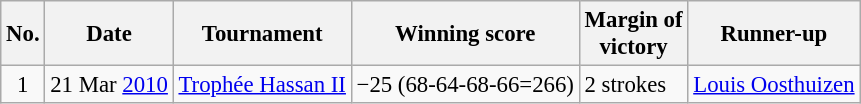<table class="wikitable" style="font-size:95%;">
<tr>
<th>No.</th>
<th>Date</th>
<th>Tournament</th>
<th>Winning score</th>
<th>Margin of<br>victory</th>
<th>Runner-up</th>
</tr>
<tr>
<td align=center>1</td>
<td>21 Mar <a href='#'>2010</a></td>
<td><a href='#'>Trophée Hassan II</a></td>
<td>−25 (68-64-68-66=266)</td>
<td>2 strokes</td>
<td> <a href='#'>Louis Oosthuizen</a></td>
</tr>
</table>
